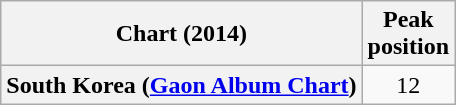<table class="wikitable plainrowheaders" style="text-align:center;">
<tr>
<th>Chart (2014)</th>
<th>Peak<br>position</th>
</tr>
<tr>
<th scope="row">South Korea (<a href='#'>Gaon Album Chart</a>)</th>
<td>12</td>
</tr>
</table>
